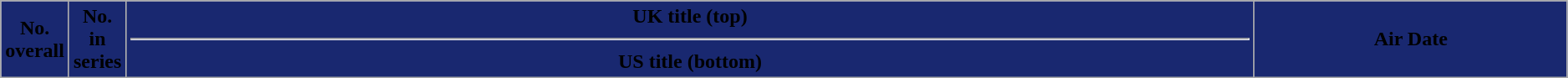<table class="wikitable plainrowheaders" width="99%" style="background:#FFFFFF;">
<tr>
<th width="1%" style="background:#192870;" "color:white;">No. overall</th>
<th width="1%" style="background:#192870;" "color:white;">No. in series</th>
<th style="background:#192870;" "color:white;">UK title (top) <hr> US title (bottom)</th>
<th width="20%" style="background:#192870;" "color:white;">Air Date<br>











</th>
</tr>
</table>
